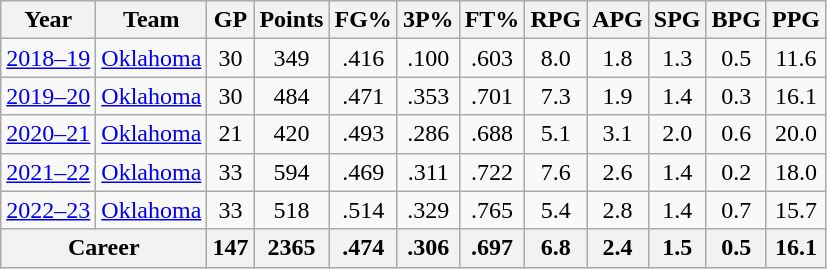<table class="wikitable"; style="text-align:center";>
<tr>
<th>Year</th>
<th>Team</th>
<th>GP</th>
<th>Points</th>
<th>FG%</th>
<th>3P%</th>
<th>FT%</th>
<th>RPG</th>
<th>APG</th>
<th>SPG</th>
<th>BPG</th>
<th>PPG</th>
</tr>
<tr>
<td><a href='#'>2018–19</a></td>
<td><a href='#'>Oklahoma</a></td>
<td>30</td>
<td>349</td>
<td>.416</td>
<td>.100</td>
<td>.603</td>
<td>8.0</td>
<td>1.8</td>
<td>1.3</td>
<td>0.5</td>
<td>11.6</td>
</tr>
<tr>
<td><a href='#'>2019–20</a></td>
<td><a href='#'>Oklahoma</a></td>
<td>30</td>
<td>484</td>
<td>.471</td>
<td>.353</td>
<td>.701</td>
<td>7.3</td>
<td>1.9</td>
<td>1.4</td>
<td>0.3</td>
<td>16.1</td>
</tr>
<tr>
<td><a href='#'>2020–21</a></td>
<td><a href='#'>Oklahoma</a></td>
<td>21</td>
<td>420</td>
<td>.493</td>
<td>.286</td>
<td>.688</td>
<td>5.1</td>
<td>3.1</td>
<td>2.0</td>
<td>0.6</td>
<td>20.0</td>
</tr>
<tr>
<td><a href='#'>2021–22</a></td>
<td><a href='#'>Oklahoma</a></td>
<td>33</td>
<td>594</td>
<td>.469</td>
<td>.311</td>
<td>.722</td>
<td>7.6</td>
<td>2.6</td>
<td>1.4</td>
<td>0.2</td>
<td>18.0</td>
</tr>
<tr>
<td><a href='#'>2022–23</a></td>
<td><a href='#'>Oklahoma</a></td>
<td>33</td>
<td>518</td>
<td>.514</td>
<td>.329</td>
<td>.765</td>
<td>5.4</td>
<td>2.8</td>
<td>1.4</td>
<td>0.7</td>
<td>15.7</td>
</tr>
<tr>
<th colspan=2; align=center>Career</th>
<th>147</th>
<th>2365</th>
<th>.474</th>
<th>.306</th>
<th>.697</th>
<th>6.8</th>
<th>2.4</th>
<th>1.5</th>
<th>0.5</th>
<th>16.1</th>
</tr>
</table>
